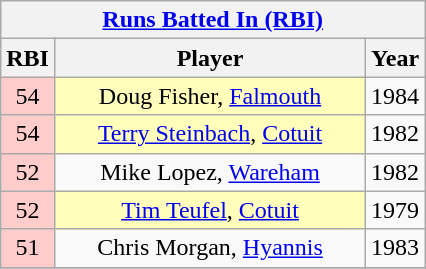<table class="wikitable" style="display: inline-table; margin-right: 20px; text-align:center">
<tr>
<th colspan="3"><a href='#'>Runs Batted In (RBI)</a></th>
</tr>
<tr>
<th scope="col" style="width: 25px;">RBI</th>
<th scope="col" style="width: 200px;">Player</th>
<th scope="col" style="width: 25px;">Year</th>
</tr>
<tr>
<td bgcolor=#ffcccc>54</td>
<td !scope="row" style="background:#ffb;">Doug Fisher, <a href='#'>Falmouth</a></td>
<td>1984</td>
</tr>
<tr>
<td bgcolor=#ffcccc>54</td>
<td !scope="row" style="background:#ffb;"><a href='#'>Terry Steinbach</a>, <a href='#'>Cotuit</a></td>
<td>1982</td>
</tr>
<tr>
<td bgcolor=#ffcccc>52</td>
<td>Mike Lopez, <a href='#'>Wareham</a></td>
<td>1982</td>
</tr>
<tr>
<td bgcolor=#ffcccc>52</td>
<td !scope="row" style="background:#ffb;"><a href='#'>Tim Teufel</a>, <a href='#'>Cotuit</a></td>
<td>1979</td>
</tr>
<tr>
<td bgcolor=#ffcccc>51</td>
<td>Chris Morgan, <a href='#'>Hyannis</a></td>
<td>1983</td>
</tr>
<tr>
</tr>
</table>
